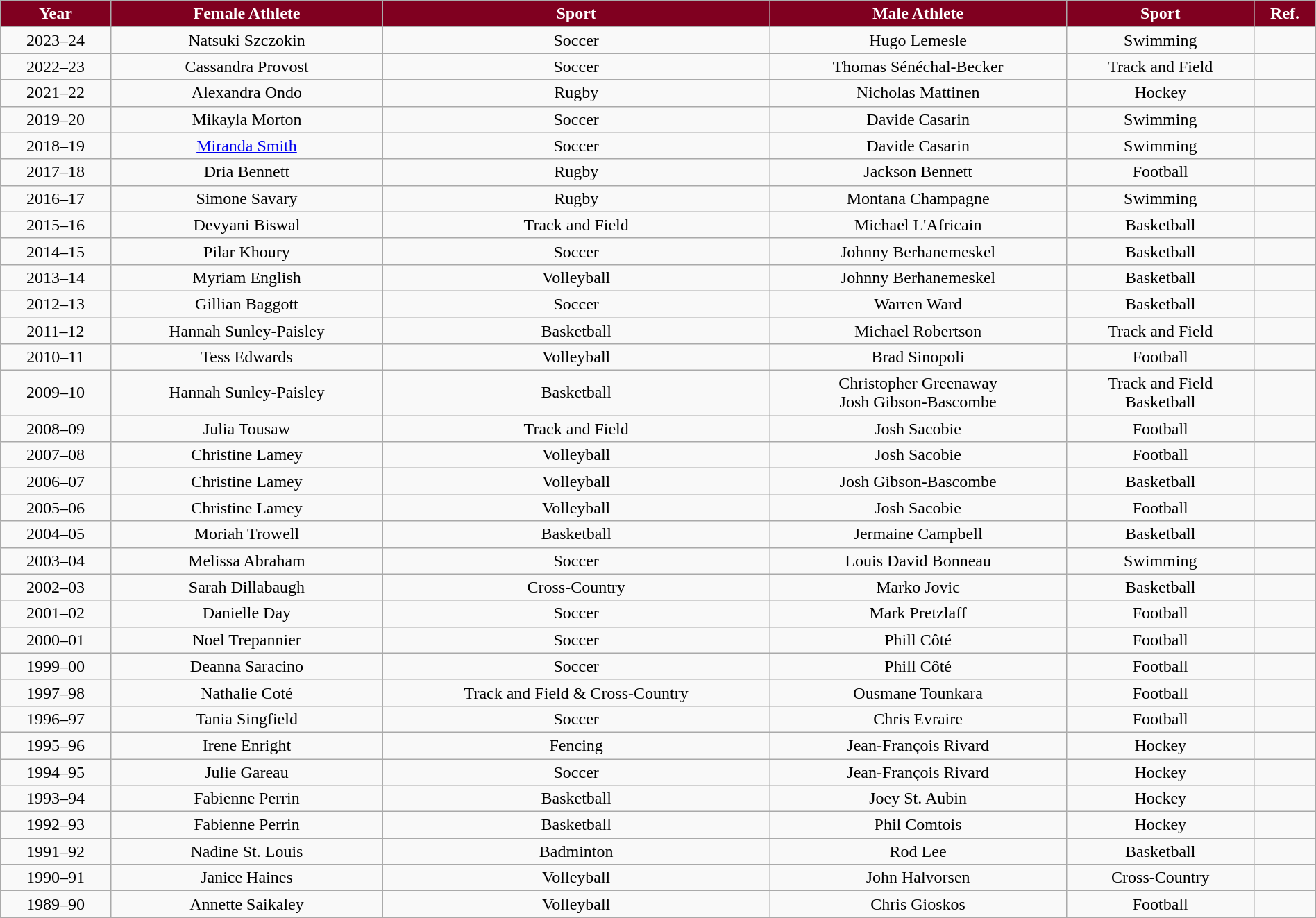<table class="wikitable sortable mw-collapsible mw-collapsed" width="100%">
<tr align="center" style=" background:#800020;color:#ffffff;">
<td><strong>Year</strong></td>
<td><strong>Female Athlete</strong></td>
<td><strong>Sport</strong></td>
<td><strong>Male Athlete</strong></td>
<td><strong>Sport</strong></td>
<td><strong>Ref.</strong></td>
</tr>
<tr align="center" bgcolor="">
<td>2023–24</td>
<td>Natsuki Szczokin</td>
<td>Soccer</td>
<td>Hugo Lemesle</td>
<td>Swimming</td>
<td></td>
</tr>
<tr align="center" bgcolor="">
<td>2022–23</td>
<td>Cassandra Provost</td>
<td>Soccer</td>
<td>Thomas Sénéchal-Becker</td>
<td>Track and Field</td>
<td></td>
</tr>
<tr align="center" bgcolor="">
<td>2021–22</td>
<td>Alexandra Ondo</td>
<td>Rugby</td>
<td>Nicholas Mattinen</td>
<td>Hockey</td>
<td></td>
</tr>
<tr align="center" bgcolor="">
<td>2019–20</td>
<td>Mikayla Morton</td>
<td>Soccer</td>
<td>Davide Casarin</td>
<td>Swimming</td>
<td></td>
</tr>
<tr align="center" bgcolor="">
<td>2018–19</td>
<td><a href='#'>Miranda Smith</a></td>
<td>Soccer</td>
<td>Davide Casarin</td>
<td>Swimming</td>
<td></td>
</tr>
<tr align="center" bgcolor="">
<td>2017–18</td>
<td>Dria Bennett</td>
<td>Rugby</td>
<td>Jackson Bennett</td>
<td>Football</td>
<td></td>
</tr>
<tr align="center" bgcolor="">
<td>2016–17</td>
<td>Simone Savary</td>
<td>Rugby</td>
<td>Montana Champagne</td>
<td>Swimming</td>
<td></td>
</tr>
<tr align="center" bgcolor="">
<td>2015–16</td>
<td>Devyani Biswal</td>
<td>Track and Field</td>
<td>Michael L'Africain</td>
<td>Basketball</td>
<td></td>
</tr>
<tr align="center" bgcolor="">
<td>2014–15</td>
<td>Pilar Khoury</td>
<td>Soccer</td>
<td>Johnny Berhanemeskel</td>
<td>Basketball</td>
<td></td>
</tr>
<tr align="center" bgcolor="">
<td>2013–14</td>
<td>Myriam English</td>
<td>Volleyball</td>
<td>Johnny Berhanemeskel</td>
<td>Basketball</td>
<td></td>
</tr>
<tr align="center" bgcolor="">
<td>2012–13</td>
<td>Gillian Baggott</td>
<td>Soccer</td>
<td>Warren Ward</td>
<td>Basketball</td>
<td></td>
</tr>
<tr align="center" bgcolor="">
<td>2011–12</td>
<td>Hannah Sunley-Paisley</td>
<td>Basketball</td>
<td>Michael Robertson</td>
<td>Track and Field</td>
<td></td>
</tr>
<tr align="center" bgcolor="">
<td>2010–11</td>
<td>Tess Edwards</td>
<td>Volleyball</td>
<td>Brad Sinopoli</td>
<td>Football</td>
<td></td>
</tr>
<tr align="center" bgcolor="">
<td>2009–10</td>
<td>Hannah Sunley-Paisley</td>
<td>Basketball</td>
<td>Christopher Greenaway<br>Josh Gibson-Bascombe</td>
<td>Track and Field<br>Basketball</td>
<td></td>
</tr>
<tr align="center" bgcolor="">
<td>2008–09</td>
<td>Julia Tousaw</td>
<td>Track and Field</td>
<td>Josh Sacobie</td>
<td>Football</td>
<td></td>
</tr>
<tr align="center" bgcolor="">
<td>2007–08</td>
<td>Christine Lamey</td>
<td>Volleyball</td>
<td>Josh Sacobie</td>
<td>Football</td>
<td></td>
</tr>
<tr align="center" bgcolor="">
<td>2006–07</td>
<td>Christine Lamey</td>
<td>Volleyball</td>
<td>Josh Gibson-Bascombe</td>
<td>Basketball</td>
<td></td>
</tr>
<tr align="center" bgcolor="">
<td>2005–06</td>
<td>Christine Lamey</td>
<td>Volleyball</td>
<td>Josh Sacobie</td>
<td>Football</td>
<td></td>
</tr>
<tr align="center" bgcolor="">
<td>2004–05</td>
<td>Moriah Trowell</td>
<td>Basketball</td>
<td>Jermaine Campbell</td>
<td>Basketball</td>
<td></td>
</tr>
<tr align="center" bgcolor="">
<td>2003–04</td>
<td>Melissa Abraham</td>
<td>Soccer</td>
<td>Louis David Bonneau</td>
<td>Swimming</td>
<td></td>
</tr>
<tr align="center" bgcolor="">
<td>2002–03</td>
<td>Sarah Dillabaugh</td>
<td>Cross-Country</td>
<td>Marko Jovic</td>
<td>Basketball</td>
<td></td>
</tr>
<tr align="center" bgcolor="">
<td>2001–02</td>
<td>Danielle Day</td>
<td>Soccer</td>
<td>Mark Pretzlaff</td>
<td>Football</td>
<td></td>
</tr>
<tr align="center" bgcolor="">
<td>2000–01</td>
<td>Noel Trepannier</td>
<td>Soccer</td>
<td>Phill Côté</td>
<td>Football</td>
<td></td>
</tr>
<tr align="center" bgcolor="">
<td>1999–00</td>
<td>Deanna Saracino</td>
<td>Soccer</td>
<td>Phill Côté</td>
<td>Football</td>
<td></td>
</tr>
<tr align="center" bgcolor="">
<td>1997–98</td>
<td>Nathalie Coté</td>
<td>Track and Field & Cross-Country</td>
<td>Ousmane Tounkara</td>
<td>Football</td>
<td></td>
</tr>
<tr align="center" bgcolor="">
<td>1996–97</td>
<td>Tania Singfield</td>
<td>Soccer</td>
<td>Chris Evraire</td>
<td>Football</td>
<td></td>
</tr>
<tr align="center" bgcolor="">
<td>1995–96</td>
<td>Irene Enright</td>
<td>Fencing</td>
<td>Jean-François Rivard</td>
<td>Hockey</td>
<td></td>
</tr>
<tr align="center" bgcolor="">
<td>1994–95</td>
<td>Julie Gareau</td>
<td>Soccer</td>
<td>Jean-François Rivard</td>
<td>Hockey</td>
<td></td>
</tr>
<tr align="center" bgcolor="">
<td>1993–94</td>
<td>Fabienne Perrin</td>
<td>Basketball</td>
<td>Joey St. Aubin</td>
<td>Hockey</td>
<td></td>
</tr>
<tr align="center" bgcolor="">
<td>1992–93</td>
<td>Fabienne Perrin</td>
<td>Basketball</td>
<td>Phil Comtois</td>
<td>Hockey</td>
<td></td>
</tr>
<tr align="center" bgcolor="">
<td>1991–92</td>
<td>Nadine St. Louis</td>
<td>Badminton</td>
<td>Rod Lee</td>
<td>Basketball</td>
<td></td>
</tr>
<tr align="center" bgcolor="">
<td>1990–91</td>
<td>Janice Haines</td>
<td>Volleyball</td>
<td>John Halvorsen</td>
<td>Cross-Country</td>
<td></td>
</tr>
<tr align="center" bgcolor="">
<td>1989–90</td>
<td>Annette Saikaley</td>
<td>Volleyball</td>
<td>Chris Gioskos</td>
<td>Football</td>
<td></td>
</tr>
<tr align="center" bgcolor="">
</tr>
</table>
